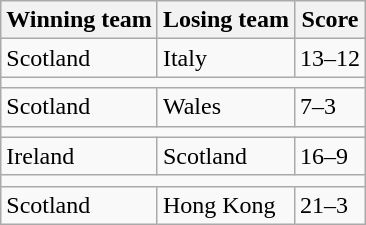<table class="wikitable">
<tr>
<th>Winning team</th>
<th>Losing team</th>
<th>Score</th>
</tr>
<tr>
<td>Scotland</td>
<td>Italy</td>
<td>13–12</td>
</tr>
<tr>
<td colspan="3"></td>
</tr>
<tr>
<td>Scotland</td>
<td>Wales</td>
<td>7–3</td>
</tr>
<tr>
<td colspan="3"></td>
</tr>
<tr>
<td>Ireland</td>
<td>Scotland</td>
<td>16–9</td>
</tr>
<tr>
<td colspan="3"></td>
</tr>
<tr>
<td>Scotland</td>
<td>Hong Kong</td>
<td>21–3</td>
</tr>
</table>
